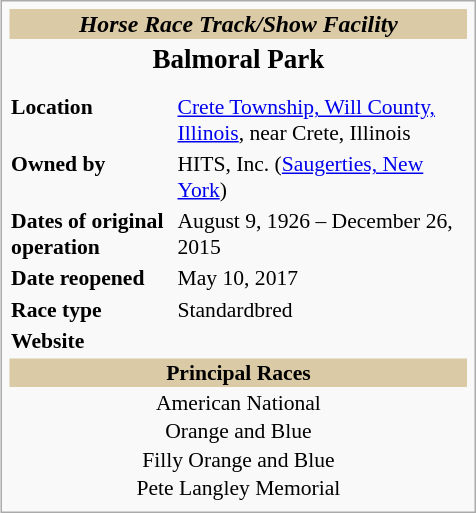<table class="infobox" style="font-size:90%;width:22em;">
<tr>
<th style="font-size:110%;text-align:center;;background:#DACAA5;" colspan="2"><em>Horse Race Track/Show Facility</em></th>
</tr>
<tr>
<th colspan="2" style="font-size:125%;text-align:center;">Balmoral Park</th>
</tr>
<tr>
<td colspan="2" style="font-size:90%;text-align:center;padding-bottom:.5em;"></td>
</tr>
<tr>
<td><strong>Location</strong></td>
<td><a href='#'>Crete Township, Will County, Illinois</a>, near Crete, Illinois</td>
</tr>
<tr>
<td><strong>Owned by</strong></td>
<td>HITS, Inc. (<a href='#'>Saugerties, New York</a>)</td>
</tr>
<tr>
<td><strong>Dates of original operation</strong></td>
<td>August 9, 1926 – December 26, 2015</td>
</tr>
<tr>
<td><strong>Date reopened</strong></td>
<td>May 10, 2017</td>
</tr>
<tr>
<td><strong>Race type</strong></td>
<td>Standardbred</td>
</tr>
<tr>
<td><strong>Website</strong></td>
<td></td>
</tr>
<tr>
<th style="background:#DACAA5;" colspan="2">Principal Races</th>
</tr>
<tr>
<td colspan="2" style="text-align:center;width:25em; padding:0px; border:none;">American National</td>
</tr>
<tr>
<td colspan="2" style="text-align:center;width:25em; padding:0px; border:none;">Orange and Blue</td>
</tr>
<tr>
<td colspan="2" style="text-align:center;width:25em; padding:0px; border:none;">Filly Orange and Blue</td>
</tr>
<tr>
<td colspan="2" style="text-align:center;width:25em; padding:0px; border:none;">Pete Langley Memorial</td>
</tr>
<tr>
</tr>
</table>
